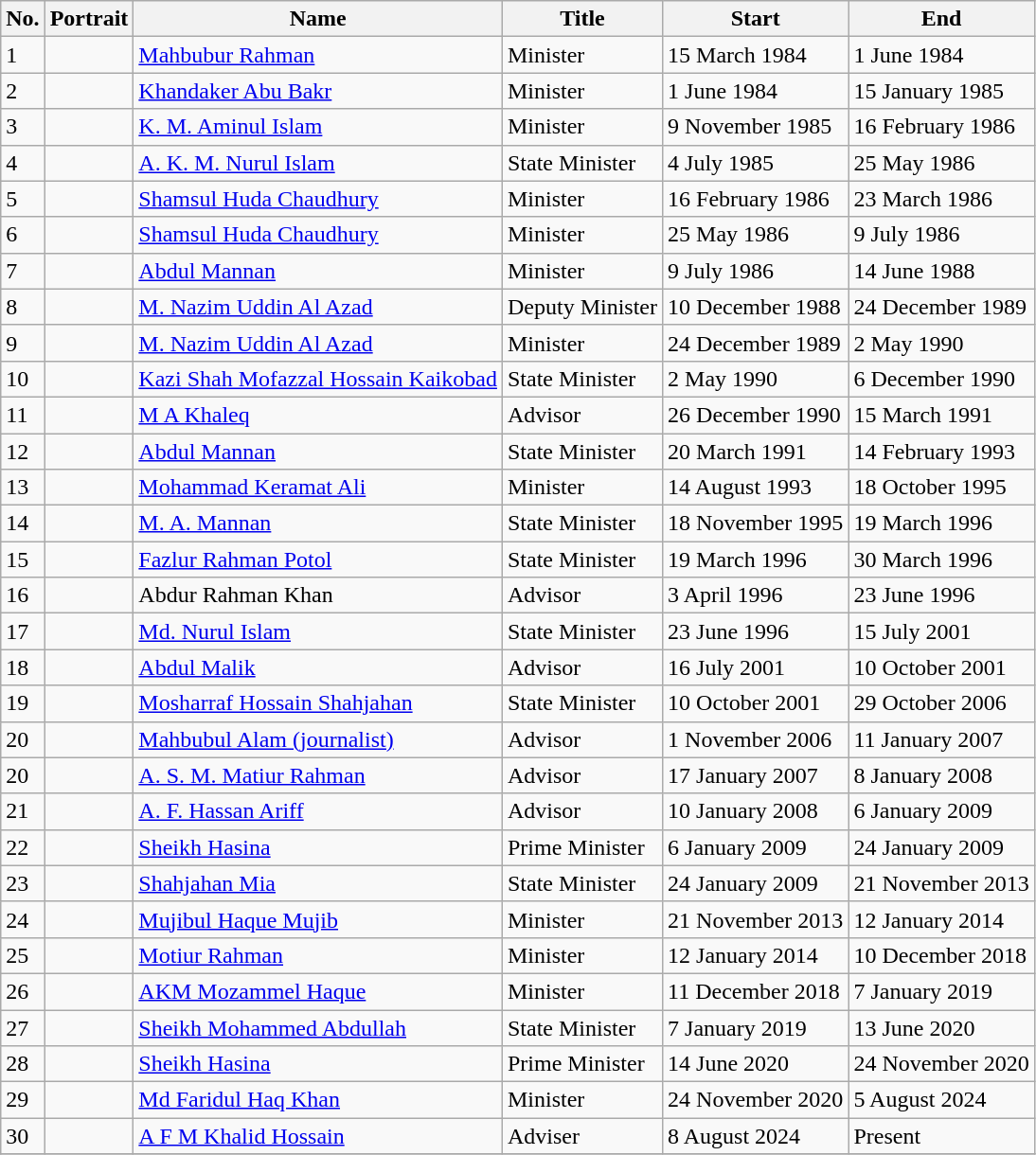<table class="wikitable">
<tr>
<th align="center">No.</th>
<th align="center">Portrait</th>
<th align="center">Name</th>
<th align="center">Title</th>
<th align="center">Start</th>
<th align="center">End</th>
</tr>
<tr>
<td>1</td>
<td></td>
<td><a href='#'>Mahbubur Rahman</a></td>
<td>Minister</td>
<td>15 March 1984</td>
<td>1 June 1984</td>
</tr>
<tr>
<td>2</td>
<td></td>
<td><a href='#'>Khandaker Abu Bakr</a></td>
<td>Minister</td>
<td>1 June 1984</td>
<td>15 January 1985</td>
</tr>
<tr>
<td>3</td>
<td></td>
<td><a href='#'>K. M. Aminul Islam</a></td>
<td>Minister</td>
<td>9 November 1985</td>
<td>16 February 1986</td>
</tr>
<tr>
<td>4</td>
<td></td>
<td><a href='#'>A. K. M. Nurul Islam</a></td>
<td>State Minister</td>
<td>4 July 1985</td>
<td>25 May 1986</td>
</tr>
<tr>
<td>5</td>
<td></td>
<td><a href='#'>Shamsul Huda Chaudhury</a></td>
<td>Minister</td>
<td>16 February 1986</td>
<td>23 March 1986</td>
</tr>
<tr>
<td>6</td>
<td></td>
<td><a href='#'>Shamsul Huda Chaudhury</a></td>
<td>Minister</td>
<td>25 May 1986</td>
<td>9 July 1986</td>
</tr>
<tr>
<td>7</td>
<td></td>
<td><a href='#'>Abdul Mannan</a></td>
<td>Minister</td>
<td>9 July 1986</td>
<td>14 June 1988</td>
</tr>
<tr>
<td>8</td>
<td></td>
<td><a href='#'>M. Nazim Uddin Al Azad</a></td>
<td>Deputy Minister</td>
<td>10 December 1988</td>
<td>24 December 1989</td>
</tr>
<tr>
<td>9</td>
<td></td>
<td><a href='#'>M. Nazim Uddin Al Azad</a></td>
<td>Minister</td>
<td>24 December 1989</td>
<td>2 May 1990</td>
</tr>
<tr>
<td>10</td>
<td></td>
<td><a href='#'>Kazi Shah Mofazzal Hossain Kaikobad</a></td>
<td>State Minister</td>
<td>2 May 1990</td>
<td>6 December 1990</td>
</tr>
<tr>
<td>11</td>
<td></td>
<td><a href='#'>M A Khaleq</a></td>
<td>Advisor</td>
<td>26 December 1990</td>
<td>15 March 1991</td>
</tr>
<tr>
<td>12</td>
<td></td>
<td><a href='#'>Abdul Mannan</a></td>
<td>State Minister</td>
<td>20 March 1991</td>
<td>14 February 1993</td>
</tr>
<tr>
<td>13</td>
<td></td>
<td><a href='#'>Mohammad Keramat Ali</a></td>
<td>Minister</td>
<td>14 August 1993</td>
<td>18 October 1995</td>
</tr>
<tr>
<td>14</td>
<td></td>
<td><a href='#'>M. A. Mannan</a></td>
<td>State Minister</td>
<td>18 November 1995</td>
<td>19 March 1996</td>
</tr>
<tr>
<td>15</td>
<td></td>
<td><a href='#'>Fazlur Rahman Potol</a></td>
<td>State Minister</td>
<td>19 March 1996</td>
<td>30 March 1996</td>
</tr>
<tr>
<td>16</td>
<td></td>
<td>Abdur Rahman Khan</td>
<td>Advisor</td>
<td>3 April 1996</td>
<td>23 June 1996</td>
</tr>
<tr>
<td>17</td>
<td></td>
<td><a href='#'>Md. Nurul Islam</a></td>
<td>State Minister</td>
<td>23 June 1996</td>
<td>15 July 2001</td>
</tr>
<tr>
<td>18</td>
<td></td>
<td><a href='#'>Abdul Malik</a></td>
<td>Advisor</td>
<td>16 July 2001</td>
<td>10 October 2001</td>
</tr>
<tr>
<td>19</td>
<td></td>
<td><a href='#'>Mosharraf Hossain Shahjahan</a></td>
<td>State Minister</td>
<td>10 October 2001</td>
<td>29 October 2006</td>
</tr>
<tr>
<td>20</td>
<td></td>
<td><a href='#'>Mahbubul Alam (journalist)</a></td>
<td>Advisor</td>
<td>1 November 2006</td>
<td>11 January 2007</td>
</tr>
<tr>
<td>20</td>
<td></td>
<td><a href='#'>A. S. M. Matiur Rahman</a></td>
<td>Advisor</td>
<td>17 January 2007</td>
<td>8 January 2008</td>
</tr>
<tr>
<td>21</td>
<td></td>
<td><a href='#'>A. F. Hassan Ariff</a></td>
<td>Advisor</td>
<td>10 January 2008</td>
<td>6 January 2009</td>
</tr>
<tr>
<td>22</td>
<td></td>
<td><a href='#'>Sheikh Hasina</a></td>
<td>Prime Minister</td>
<td>6 January 2009</td>
<td>24 January 2009</td>
</tr>
<tr>
<td>23</td>
<td></td>
<td><a href='#'>Shahjahan Mia</a></td>
<td>State Minister</td>
<td>24 January 2009</td>
<td>21 November 2013</td>
</tr>
<tr>
<td>24</td>
<td></td>
<td><a href='#'>Mujibul Haque Mujib</a></td>
<td>Minister</td>
<td>21 November 2013</td>
<td>12 January 2014</td>
</tr>
<tr>
<td>25</td>
<td></td>
<td><a href='#'>Motiur Rahman</a></td>
<td>Minister</td>
<td>12 January 2014</td>
<td>10 December 2018</td>
</tr>
<tr>
<td>26</td>
<td></td>
<td><a href='#'>AKM Mozammel Haque</a></td>
<td>Minister</td>
<td>11 December 2018</td>
<td>7 January 2019</td>
</tr>
<tr>
<td>27</td>
<td></td>
<td><a href='#'>Sheikh Mohammed Abdullah</a></td>
<td>State Minister</td>
<td>7 January 2019</td>
<td>13 June 2020</td>
</tr>
<tr>
<td>28</td>
<td></td>
<td><a href='#'>Sheikh Hasina</a></td>
<td>Prime Minister</td>
<td>14 June 2020</td>
<td>24 November 2020</td>
</tr>
<tr>
<td>29</td>
<td></td>
<td><a href='#'>Md Faridul Haq Khan</a></td>
<td>Minister</td>
<td>24 November 2020</td>
<td>5 August 2024</td>
</tr>
<tr>
<td>30</td>
<td></td>
<td><a href='#'>A F M Khalid Hossain</a></td>
<td>Adviser</td>
<td>8 August 2024</td>
<td>Present</td>
</tr>
<tr>
</tr>
</table>
